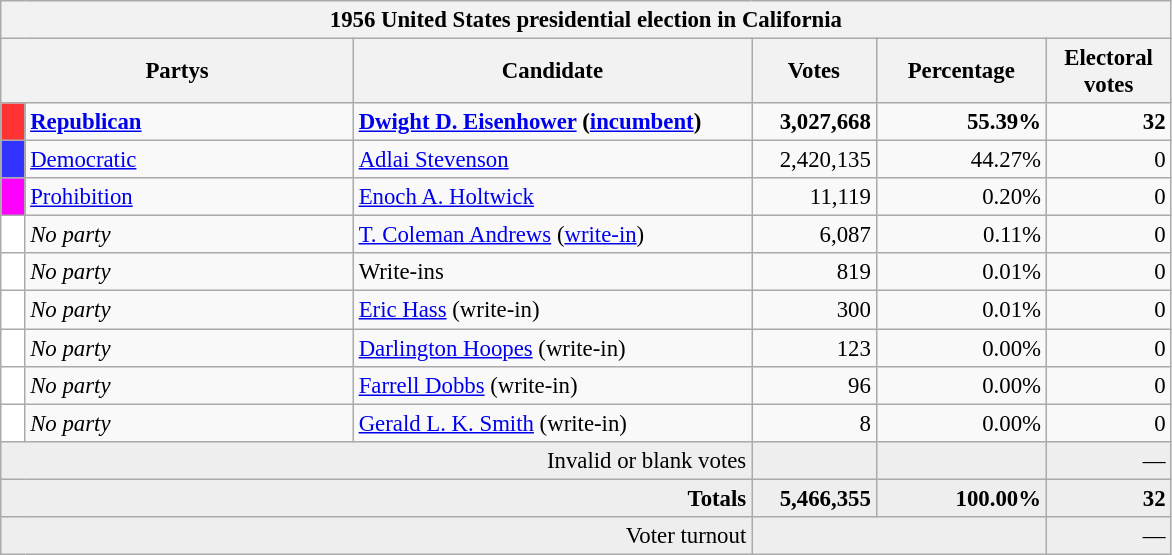<table class="wikitable" style="font-size: 95%;">
<tr>
<th colspan="6">1956 United States presidential election in California</th>
</tr>
<tr>
<th colspan="2" style="width: 15em">Partys</th>
<th style="width: 17em">Candidate</th>
<th style="width: 5em">Votes</th>
<th style="width: 7em">Percentage</th>
<th style="width: 5em">Electoral votes</th>
</tr>
<tr>
<th style="background-color:#FF3333; width: 3px"></th>
<td style="width: 130px"><strong><a href='#'>Republican</a></strong></td>
<td><strong><a href='#'>Dwight D. Eisenhower</a> (<a href='#'>incumbent</a>)</strong></td>
<td align="right"><strong>3,027,668</strong></td>
<td align="right"><strong>55.39%</strong></td>
<td align="right"><strong>32</strong></td>
</tr>
<tr>
<th style="background-color:#3333FF; width: 3px"></th>
<td style="width: 130px"><a href='#'>Democratic</a></td>
<td><a href='#'>Adlai Stevenson</a></td>
<td align="right">2,420,135</td>
<td align="right">44.27%</td>
<td align="right">0</td>
</tr>
<tr>
<th style="background-color:#FF00FF; width: 3px"></th>
<td style="width: 130px"><a href='#'>Prohibition</a></td>
<td><a href='#'>Enoch A. Holtwick</a></td>
<td align="right">11,119</td>
<td align="right">0.20%</td>
<td align="right">0</td>
</tr>
<tr>
<th style="background-color:#FFFFFF; width: 3px"></th>
<td style="width: 130px"><em>No party</em></td>
<td><a href='#'>T. Coleman Andrews</a> (<a href='#'>write-in</a>)</td>
<td align="right">6,087</td>
<td align="right">0.11%</td>
<td align="right">0</td>
</tr>
<tr>
<th style="background-color:#FFFFFF; width: 3px"></th>
<td style="width: 130px"><em>No party</em></td>
<td>Write-ins</td>
<td align="right">819</td>
<td align="right">0.01%</td>
<td align="right">0</td>
</tr>
<tr>
<th style="background-color:#FFFFFF; width: 3px"></th>
<td style="width: 130px"><em>No party</em></td>
<td><a href='#'>Eric Hass</a> (write-in)</td>
<td align="right">300</td>
<td align="right">0.01%</td>
<td align="right">0</td>
</tr>
<tr>
<th style="background-color:#FFFFFF; width: 3px"></th>
<td style="width: 130px"><em>No party</em></td>
<td><a href='#'>Darlington Hoopes</a> (write-in)</td>
<td align="right">123</td>
<td align="right">0.00%</td>
<td align="right">0</td>
</tr>
<tr>
<th style="background-color:#FFFFFF; width: 3px"></th>
<td style="width: 130px"><em>No party</em></td>
<td><a href='#'>Farrell Dobbs</a> (write-in)</td>
<td align="right">96</td>
<td align="right">0.00%</td>
<td align="right">0</td>
</tr>
<tr>
<th style="background-color:#FFFFFF; width: 3px"></th>
<td style="width: 130px"><em>No party</em></td>
<td><a href='#'>Gerald L. K. Smith</a> (write-in)</td>
<td align="right">8</td>
<td align="right">0.00%</td>
<td align="right">0</td>
</tr>
<tr bgcolor="#EEEEEE">
<td colspan="3" align="right">Invalid or blank votes</td>
<td align="right"></td>
<td align="right"></td>
<td align="right">—</td>
</tr>
<tr bgcolor="#EEEEEE">
<td colspan="3" align="right"><strong>Totals</strong></td>
<td align="right"><strong>5,466,355</strong></td>
<td align="right"><strong>100.00%</strong></td>
<td align="right"><strong>32</strong></td>
</tr>
<tr bgcolor="#EEEEEE">
<td colspan="3" align="right">Voter turnout</td>
<td colspan="2" align="right"></td>
<td align="right">—</td>
</tr>
</table>
